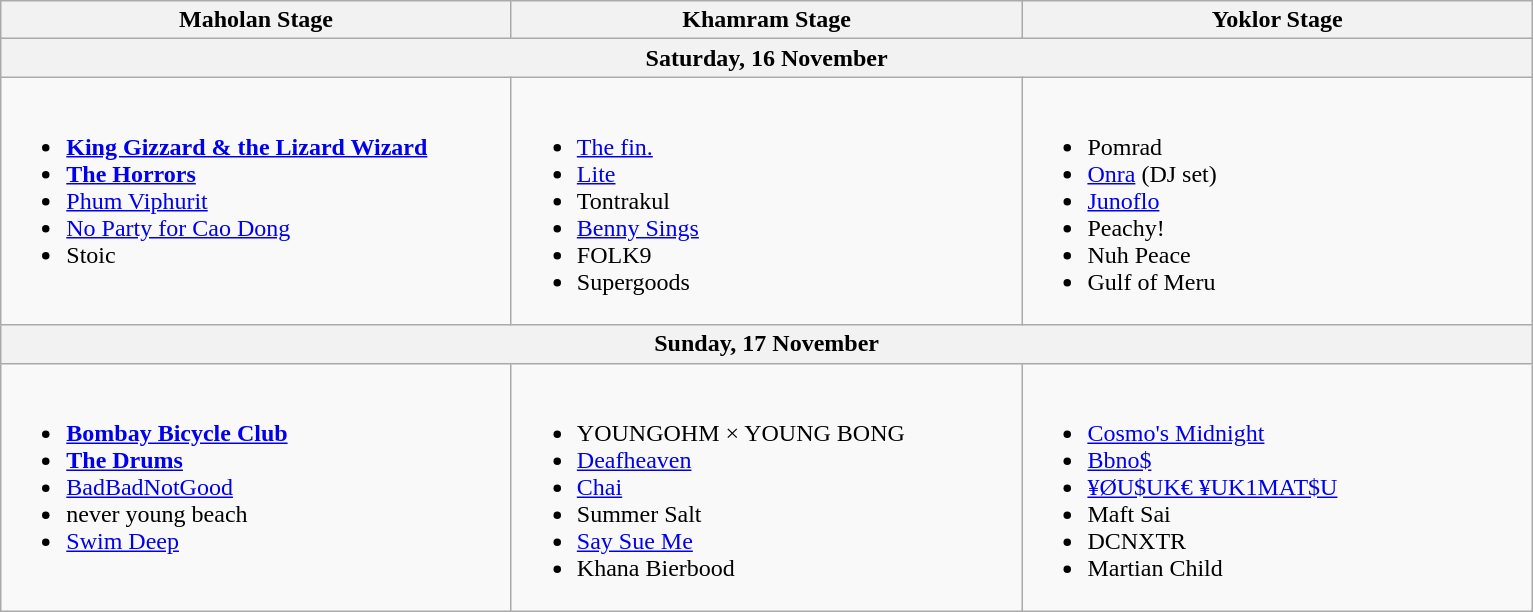<table class="wikitable">
<tr>
<th width="333">Maholan Stage</th>
<th width="333">Khamram Stage</th>
<th width="333">Yoklor Stage</th>
</tr>
<tr>
<th colspan="3">Saturday, 16 November</th>
</tr>
<tr valign="top">
<td><br><ul><li><strong><a href='#'>King Gizzard & the Lizard Wizard</a></strong></li><li><strong><a href='#'>The Horrors</a></strong></li><li><a href='#'>Phum Viphurit</a></li><li><a href='#'>No Party for Cao Dong</a></li><li>Stoic</li></ul></td>
<td><br><ul><li><a href='#'>The fin.</a></li><li><a href='#'>Lite</a></li><li>Tontrakul</li><li><a href='#'>Benny Sings</a></li><li>FOLK9</li><li>Supergoods</li></ul></td>
<td><br><ul><li>Pomrad</li><li><a href='#'>Onra</a> (DJ set)</li><li><a href='#'>Junoflo</a></li><li>Peachy!</li><li>Nuh Peace</li><li>Gulf of Meru</li></ul></td>
</tr>
<tr>
<th colspan="3">Sunday, 17 November</th>
</tr>
<tr valign="top">
<td><br><ul><li><strong><a href='#'>Bombay Bicycle Club</a></strong></li><li><strong><a href='#'>The Drums</a></strong></li><li><a href='#'>BadBadNotGood</a></li><li>never young beach</li><li><a href='#'>Swim Deep</a></li></ul></td>
<td><br><ul><li>YOUNGOHM × YOUNG BONG</li><li><a href='#'>Deafheaven</a></li><li><a href='#'>Chai</a></li><li>Summer Salt</li><li><a href='#'>Say Sue Me</a></li><li>Khana Bierbood</li></ul></td>
<td><br><ul><li><a href='#'>Cosmo's Midnight</a></li><li><a href='#'>Bbno$</a></li><li><a href='#'>¥ØU$UK€ ¥UK1MAT$U</a></li><li>Maft Sai</li><li>DCNXTR</li><li>Martian Child</li></ul></td>
</tr>
</table>
